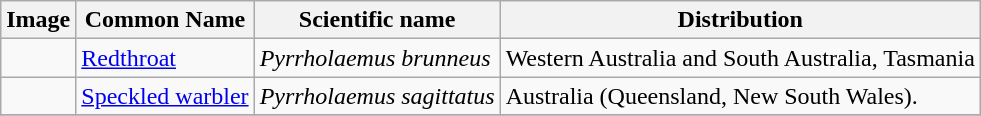<table class="wikitable">
<tr>
<th>Image</th>
<th>Common Name</th>
<th>Scientific name</th>
<th>Distribution</th>
</tr>
<tr>
<td></td>
<td><a href='#'>Redthroat</a></td>
<td><em>Pyrrholaemus brunneus</em></td>
<td>Western Australia and South Australia, Tasmania</td>
</tr>
<tr>
<td></td>
<td><a href='#'>Speckled warbler</a></td>
<td><em>Pyrrholaemus sagittatus</em></td>
<td>Australia (Queensland, New South Wales).</td>
</tr>
<tr>
</tr>
</table>
